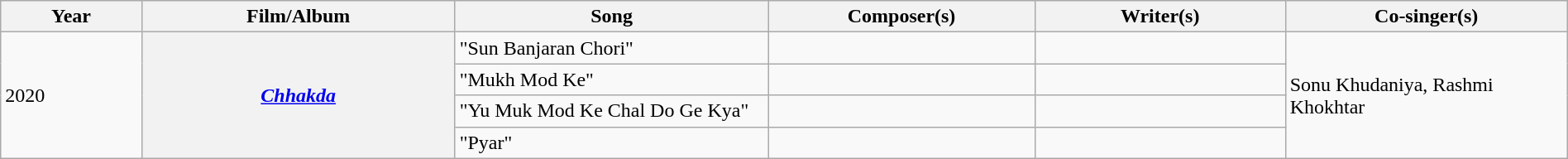<table class="wikitable plainrowheaders" width="100%" textcolor:#000;">
<tr>
<th scope="col" width=9%><strong>Year</strong></th>
<th scope="col" width=20%><strong>Film/Album</strong></th>
<th scope="col" width=20%><strong>Song</strong></th>
<th scope="col" width=17%><strong>Composer(s)</strong></th>
<th scope="col" width=16%><strong>Writer(s)</strong></th>
<th scope="col" width=18%><strong>Co-singer(s)</strong></th>
</tr>
<tr>
<td rowspan="4">2020</td>
<th rowspan="4"><em><a href='#'>Chhakda</a></em></th>
<td>"Sun Banjaran Chori"</td>
<td></td>
<td></td>
<td rowspan="4">Sonu Khudaniya, Rashmi Khokhtar</td>
</tr>
<tr>
<td>"Mukh Mod Ke"</td>
<td></td>
<td></td>
</tr>
<tr>
<td>"Yu Muk Mod Ke Chal Do Ge Kya"</td>
<td></td>
<td></td>
</tr>
<tr>
<td>"Pyar"</td>
<td></td>
<td></td>
</tr>
</table>
